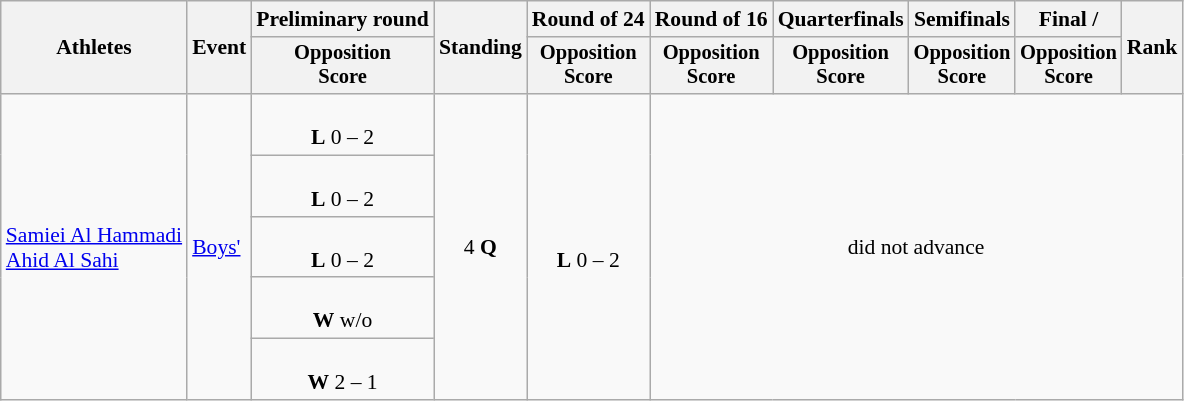<table class=wikitable style="font-size:90%">
<tr>
<th rowspan="2">Athletes</th>
<th rowspan="2">Event</th>
<th>Preliminary round</th>
<th rowspan="2">Standing</th>
<th>Round of 24</th>
<th>Round of 16</th>
<th>Quarterfinals</th>
<th>Semifinals</th>
<th>Final / </th>
<th rowspan=2>Rank</th>
</tr>
<tr style="font-size:95%">
<th>Opposition<br>Score</th>
<th>Opposition<br>Score</th>
<th>Opposition<br>Score</th>
<th>Opposition<br>Score</th>
<th>Opposition<br>Score</th>
<th>Opposition<br>Score</th>
</tr>
<tr align=center>
<td align=left rowspan=5><a href='#'>Samiei Al Hammadi</a><br><a href='#'>Ahid Al Sahi</a></td>
<td align=left rowspan=5><a href='#'>Boys'</a></td>
<td><br><strong>L</strong> 0 – 2</td>
<td rowspan=5>4 <strong>Q</strong></td>
<td rowspan=5><br><strong>L</strong> 0 – 2</td>
<td rowspan=5 colspan=5>did not advance</td>
</tr>
<tr align=center>
<td><br><strong>L</strong> 0 – 2</td>
</tr>
<tr align=center>
<td><br><strong>L</strong> 0 – 2</td>
</tr>
<tr align=center>
<td><br><strong>W</strong> w/o</td>
</tr>
<tr align=center>
<td><br><strong>W</strong> 2 – 1</td>
</tr>
</table>
